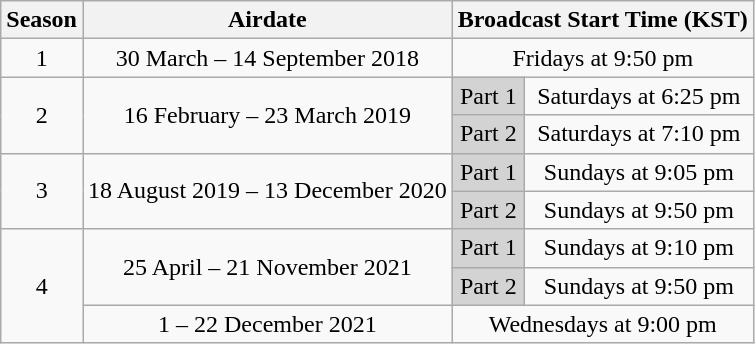<table class=wikitable style=text-align:center>
<tr>
<th>Season</th>
<th>Airdate</th>
<th colspan=2>Broadcast Start Time (KST)</th>
</tr>
<tr>
<td>1</td>
<td>30 March – 14 September 2018</td>
<td colspan=2>Fridays at 9:50 pm</td>
</tr>
<tr>
<td rowspan=2>2</td>
<td rowspan=2>16 February – 23 March 2019</td>
<td style=background:Lightgray>Part 1</td>
<td>Saturdays at 6:25 pm</td>
</tr>
<tr>
<td style=background:Lightgray>Part 2</td>
<td>Saturdays at 7:10 pm</td>
</tr>
<tr>
<td rowspan=2>3</td>
<td rowspan=2>18 August 2019 – 13 December 2020</td>
<td style=background:Lightgray>Part 1</td>
<td>Sundays at 9:05 pm</td>
</tr>
<tr>
<td style=background:Lightgray>Part 2</td>
<td>Sundays at 9:50 pm</td>
</tr>
<tr>
<td rowspan=3>4</td>
<td rowspan=2>25 April – 21 November 2021</td>
<td style=background:Lightgray>Part 1</td>
<td>Sundays at 9:10 pm</td>
</tr>
<tr>
<td style=background:Lightgray>Part 2</td>
<td>Sundays at 9:50 pm</td>
</tr>
<tr>
<td>1 – 22 December 2021</td>
<td colspan=2>Wednesdays at 9:00 pm</td>
</tr>
</table>
